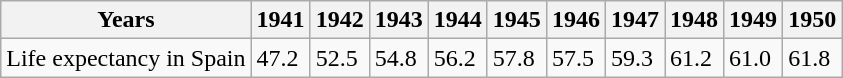<table class="wikitable">
<tr>
<th>Years</th>
<th>1941</th>
<th>1942</th>
<th>1943</th>
<th>1944</th>
<th>1945</th>
<th>1946</th>
<th>1947</th>
<th>1948</th>
<th>1949</th>
<th>1950</th>
</tr>
<tr>
<td>Life expectancy in Spain</td>
<td>47.2</td>
<td>52.5</td>
<td>54.8</td>
<td>56.2</td>
<td>57.8</td>
<td>57.5</td>
<td>59.3</td>
<td>61.2</td>
<td>61.0</td>
<td>61.8</td>
</tr>
</table>
